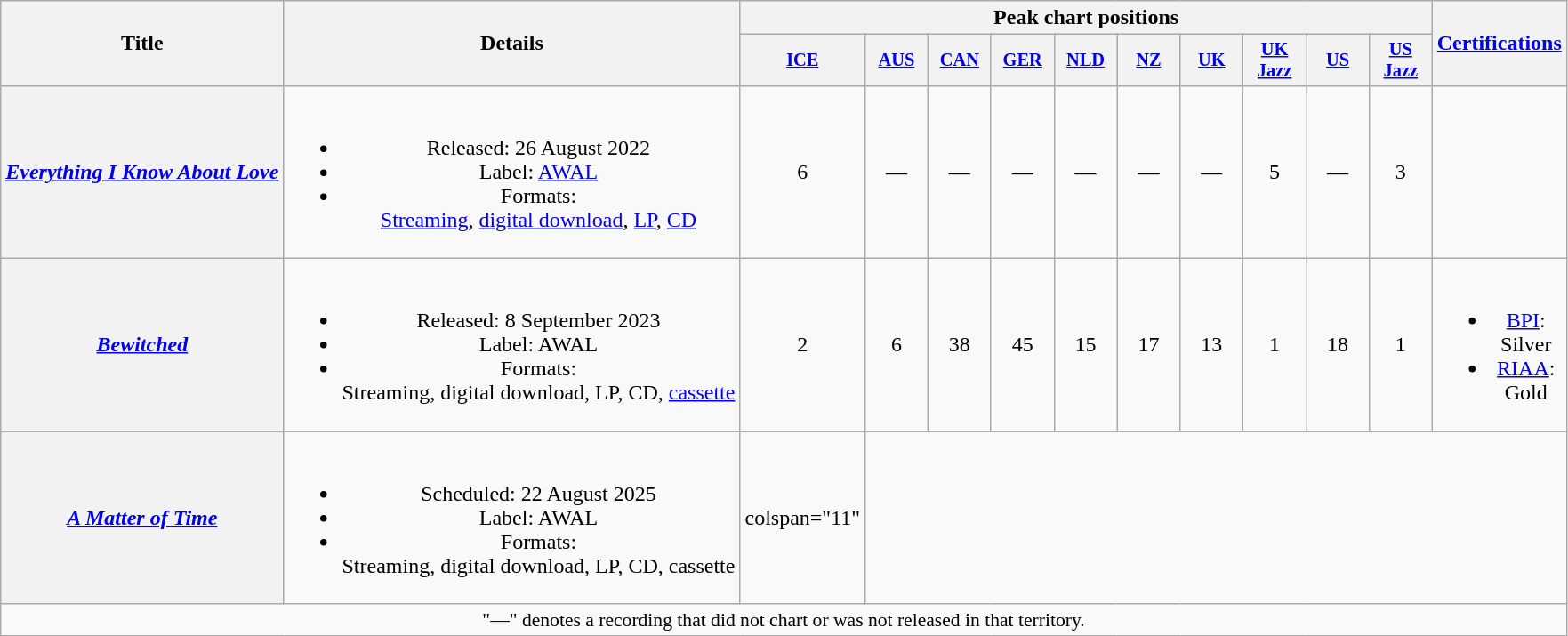<table class="wikitable plainrowheaders" style="text-align:center">
<tr>
<th scope="col" rowspan="2">Title</th>
<th scope="col" rowspan="2">Details</th>
<th scope="col" colspan="10">Peak chart positions</th>
<th scope="col" rowspan="2"><a href='#'>Certifications</a></th>
</tr>
<tr>
<th scope="col" style="width:3em;font-size:85%;"><a href='#'>ICE</a><br></th>
<th scope="col" style="width:3em;font-size:85%;"><a href='#'>AUS</a><br></th>
<th scope="col" style="width:3em;font-size:85%;"><a href='#'>CAN</a><br></th>
<th scope="col" style="width:3em;font-size:85%;"><a href='#'>GER</a><br></th>
<th scope="col" style="width:3em;font-size:85%;"><a href='#'>NLD</a><br></th>
<th scope="col" style="width:3em;font-size:85%;"><a href='#'>NZ</a><br></th>
<th scope="col" style="width:3em;font-size:85%;"><a href='#'>UK</a><br></th>
<th scope="col" style="width:3em;font-size:85%;"><a href='#'>UK<br>Jazz</a><br></th>
<th scope="col" style="width:3em;font-size:85%;"><a href='#'>US</a><br></th>
<th scope="col" style="width:3em;font-size:85%;"><a href='#'>US<br>Jazz</a><br></th>
</tr>
<tr>
<th scope="row"><em><a href='#'>Everything I Know About Love</a></em></th>
<td><br><ul><li>Released: 26 August 2022</li><li>Label: <a href='#'>AWAL</a></li><li>Formats:<br><a href='#'>Streaming</a>, <a href='#'>digital download</a>, <a href='#'>LP</a>, <a href='#'>CD</a></li></ul></td>
<td>6</td>
<td>—</td>
<td>—</td>
<td>—</td>
<td>—</td>
<td>—</td>
<td>—</td>
<td>5</td>
<td>—</td>
<td>3</td>
<td></td>
</tr>
<tr>
<th scope="row"><em><a href='#'>Bewitched</a></em></th>
<td><br><ul><li>Released: 8 September 2023</li><li>Label: AWAL</li><li>Formats:<br>Streaming, digital download, LP, CD, <a href='#'>cassette</a></li></ul></td>
<td>2</td>
<td>6</td>
<td>38</td>
<td>45</td>
<td>15</td>
<td>17</td>
<td>13</td>
<td>1</td>
<td>18</td>
<td>1</td>
<td><br><ul><li><a href='#'>BPI</a>:<br>Silver</li><li><a href='#'>RIAA</a>:<br>Gold</li></ul></td>
</tr>
<tr>
<th scope="row"><em><a href='#'>A Matter of Time</a></em></th>
<td><br><ul><li>Scheduled: 22 August 2025</li><li>Label: AWAL</li><li>Formats:<br>Streaming, digital download, LP, CD, cassette</li></ul></td>
<td>colspan="11" </td>
</tr>
<tr>
<td colspan="13" style="font-size:90%">"—" denotes a recording that did not chart or was not released in that territory.</td>
</tr>
</table>
